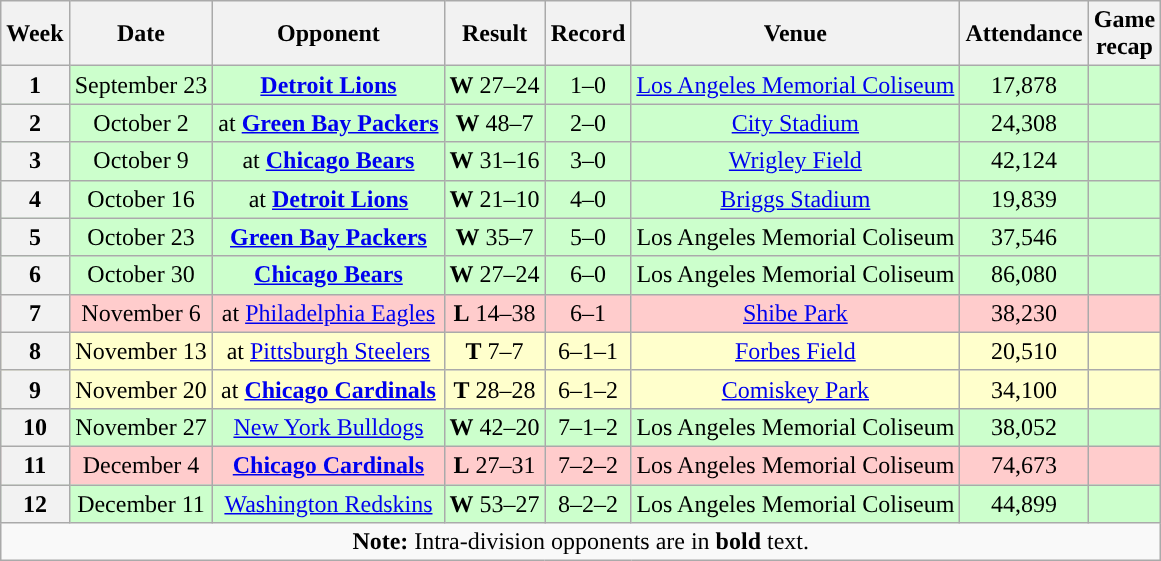<table class="wikitable" style="text-align:center">
<tr>
<th>Week</th>
<th>Date</th>
<th>Opponent</th>
<th>Result</th>
<th>Record</th>
<th>Venue</th>
<th>Attendance</th>
<th>Game<br>recap</th>
</tr>
<tr style="background:#cfc">
<th>1</th>
<td>September 23</td>
<td><strong><a href='#'>Detroit Lions</a></strong></td>
<td><strong>W</strong> 27–24</td>
<td>1–0</td>
<td><a href='#'>Los Angeles Memorial Coliseum</a></td>
<td>17,878</td>
<td></td>
</tr>
<tr style="background:#cfc">
<th>2</th>
<td>October 2</td>
<td>at <strong><a href='#'>Green Bay Packers</a></strong></td>
<td><strong>W</strong> 48–7</td>
<td>2–0</td>
<td><a href='#'>City Stadium</a></td>
<td>24,308</td>
<td></td>
</tr>
<tr style="background:#cfc">
<th>3</th>
<td>October 9</td>
<td>at <strong><a href='#'>Chicago Bears</a></strong></td>
<td><strong>W</strong> 31–16</td>
<td>3–0</td>
<td><a href='#'>Wrigley Field</a></td>
<td>42,124</td>
<td></td>
</tr>
<tr style="background:#cfc">
<th>4</th>
<td>October 16</td>
<td>at <strong><a href='#'>Detroit Lions</a></strong></td>
<td><strong>W</strong> 21–10</td>
<td>4–0</td>
<td><a href='#'>Briggs Stadium</a></td>
<td>19,839</td>
<td></td>
</tr>
<tr style="background:#cfc">
<th>5</th>
<td>October 23</td>
<td><strong><a href='#'>Green Bay Packers</a></strong></td>
<td><strong>W</strong> 35–7</td>
<td>5–0</td>
<td>Los Angeles Memorial Coliseum</td>
<td>37,546</td>
<td></td>
</tr>
<tr style="background:#cfc">
<th>6</th>
<td>October 30</td>
<td><strong><a href='#'>Chicago Bears</a></strong></td>
<td><strong>W</strong> 27–24</td>
<td>6–0</td>
<td>Los Angeles Memorial Coliseum</td>
<td>86,080</td>
<td></td>
</tr>
<tr style="background:#fcc">
<th>7</th>
<td>November 6</td>
<td>at <a href='#'>Philadelphia Eagles</a></td>
<td><strong>L</strong> 14–38</td>
<td>6–1</td>
<td><a href='#'>Shibe Park</a></td>
<td>38,230</td>
<td></td>
</tr>
<tr style="background:#ffc">
<th>8</th>
<td>November 13</td>
<td>at <a href='#'>Pittsburgh Steelers</a></td>
<td><strong>T</strong> 7–7</td>
<td>6–1–1</td>
<td><a href='#'>Forbes Field</a></td>
<td>20,510</td>
<td></td>
</tr>
<tr style="background:#ffc">
<th>9</th>
<td>November 20</td>
<td>at <strong><a href='#'>Chicago Cardinals</a></strong></td>
<td><strong>T</strong> 28–28</td>
<td>6–1–2</td>
<td><a href='#'>Comiskey Park</a></td>
<td>34,100</td>
<td></td>
</tr>
<tr style="background:#cfc">
<th>10</th>
<td>November 27</td>
<td><a href='#'>New York Bulldogs</a></td>
<td><strong>W</strong> 42–20</td>
<td>7–1–2</td>
<td>Los Angeles Memorial Coliseum</td>
<td>38,052</td>
<td></td>
</tr>
<tr style="background:#fcc">
<th>11</th>
<td>December 4</td>
<td><strong><a href='#'>Chicago Cardinals</a></strong></td>
<td><strong>L</strong> 27–31</td>
<td>7–2–2</td>
<td>Los Angeles Memorial Coliseum</td>
<td>74,673</td>
<td></td>
</tr>
<tr style="background:#cfc">
<th>12</th>
<td>December 11</td>
<td><a href='#'>Washington Redskins</a></td>
<td><strong>W</strong> 53–27</td>
<td>8–2–2</td>
<td>Los Angeles Memorial Coliseum</td>
<td>44,899</td>
<td></td>
</tr>
<tr>
<td colspan="8"><strong>Note:</strong> Intra-division opponents are in <strong>bold</strong> text.</td>
</tr>
</table>
